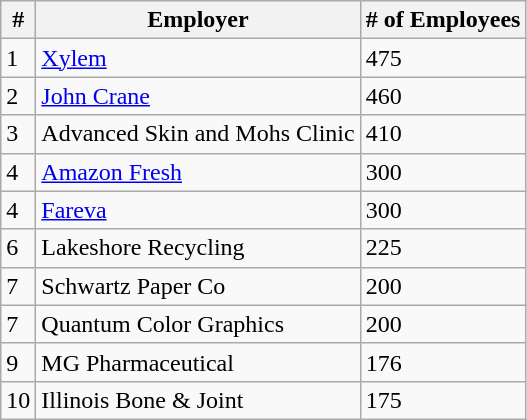<table class="wikitable" border="1">
<tr>
<th>#</th>
<th>Employer</th>
<th># of Employees</th>
</tr>
<tr>
<td>1</td>
<td><a href='#'>Xylem</a></td>
<td>475</td>
</tr>
<tr>
<td>2</td>
<td><a href='#'>John Crane</a></td>
<td>460</td>
</tr>
<tr>
<td>3</td>
<td>Advanced Skin and Mohs Clinic</td>
<td>410</td>
</tr>
<tr>
<td>4</td>
<td><a href='#'>Amazon Fresh</a></td>
<td>300</td>
</tr>
<tr>
<td>4</td>
<td><a href='#'>Fareva</a></td>
<td>300</td>
</tr>
<tr>
<td>6</td>
<td>Lakeshore Recycling</td>
<td>225</td>
</tr>
<tr>
<td>7</td>
<td>Schwartz Paper Co</td>
<td>200</td>
</tr>
<tr>
<td>7</td>
<td>Quantum Color Graphics</td>
<td>200</td>
</tr>
<tr>
<td>9</td>
<td>MG Pharmaceutical</td>
<td>176</td>
</tr>
<tr>
<td>10</td>
<td>Illinois Bone & Joint</td>
<td>175</td>
</tr>
</table>
